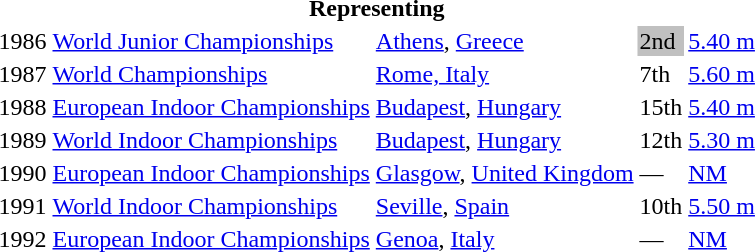<table>
<tr>
<th colspan="6">Representing </th>
</tr>
<tr>
<td>1986</td>
<td><a href='#'>World Junior Championships</a></td>
<td><a href='#'>Athens</a>, <a href='#'>Greece</a></td>
<td bgcolor="silver">2nd</td>
<td><a href='#'>5.40 m</a></td>
</tr>
<tr>
<td>1987</td>
<td><a href='#'>World Championships</a></td>
<td><a href='#'>Rome, Italy</a></td>
<td>7th</td>
<td><a href='#'>5.60 m</a></td>
</tr>
<tr>
<td>1988</td>
<td><a href='#'>European Indoor Championships</a></td>
<td><a href='#'>Budapest</a>, <a href='#'>Hungary</a></td>
<td>15th</td>
<td><a href='#'>5.40 m</a></td>
</tr>
<tr>
<td>1989</td>
<td><a href='#'>World Indoor Championships</a></td>
<td><a href='#'>Budapest</a>, <a href='#'>Hungary</a></td>
<td>12th</td>
<td><a href='#'>5.30 m</a></td>
</tr>
<tr>
<td>1990</td>
<td><a href='#'>European Indoor Championships</a></td>
<td><a href='#'>Glasgow</a>, <a href='#'>United Kingdom</a></td>
<td>—</td>
<td><a href='#'>NM</a></td>
</tr>
<tr>
<td>1991</td>
<td><a href='#'>World Indoor Championships</a></td>
<td><a href='#'>Seville</a>, <a href='#'>Spain</a></td>
<td>10th</td>
<td><a href='#'>5.50 m</a></td>
</tr>
<tr>
<td>1992</td>
<td><a href='#'>European Indoor Championships</a></td>
<td><a href='#'>Genoa</a>, <a href='#'>Italy</a></td>
<td>—</td>
<td><a href='#'>NM</a></td>
</tr>
</table>
